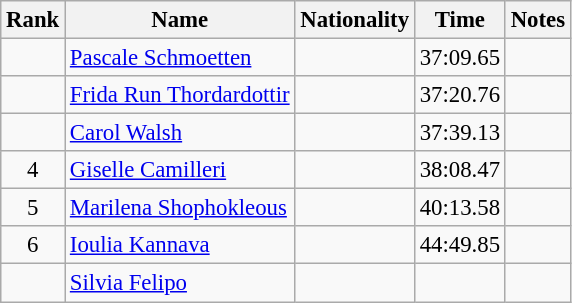<table class="wikitable sortable" style="text-align:center; font-size:95%">
<tr>
<th>Rank</th>
<th>Name</th>
<th>Nationality</th>
<th>Time</th>
<th>Notes</th>
</tr>
<tr>
<td></td>
<td align=left><a href='#'>Pascale Schmoetten</a></td>
<td align=left></td>
<td>37:09.65</td>
<td></td>
</tr>
<tr>
<td></td>
<td align=left><a href='#'>Frida Run Thordardottir</a></td>
<td align=left></td>
<td>37:20.76</td>
<td></td>
</tr>
<tr>
<td></td>
<td align=left><a href='#'>Carol Walsh</a></td>
<td align=left></td>
<td>37:39.13</td>
<td></td>
</tr>
<tr>
<td>4</td>
<td align=left><a href='#'>Giselle Camilleri</a></td>
<td align=left></td>
<td>38:08.47</td>
<td></td>
</tr>
<tr>
<td>5</td>
<td align=left><a href='#'>Marilena Shophokleous</a></td>
<td align=left></td>
<td>40:13.58</td>
<td></td>
</tr>
<tr>
<td>6</td>
<td align=left><a href='#'>Ioulia Kannava</a></td>
<td align=left></td>
<td>44:49.85</td>
<td></td>
</tr>
<tr>
<td></td>
<td align=left><a href='#'>Silvia Felipo</a></td>
<td align=left></td>
<td></td>
<td></td>
</tr>
</table>
